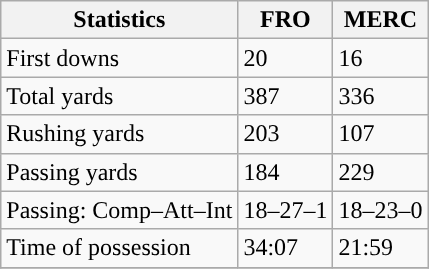<table class="wikitable" style="float: left;">
<tr>
<th>Statistics</th>
<th>FRO</th>
<th>MERC</th>
</tr>
<tr>
<td>First downs</td>
<td>20</td>
<td>16</td>
</tr>
<tr>
<td>Total yards</td>
<td>387</td>
<td>336</td>
</tr>
<tr>
<td>Rushing yards</td>
<td>203</td>
<td>107</td>
</tr>
<tr>
<td>Passing yards</td>
<td>184</td>
<td>229</td>
</tr>
<tr>
<td>Passing: Comp–Att–Int</td>
<td>18–27–1</td>
<td>18–23–0</td>
</tr>
<tr>
<td>Time of possession</td>
<td>34:07</td>
<td>21:59</td>
</tr>
<tr>
</tr>
</table>
